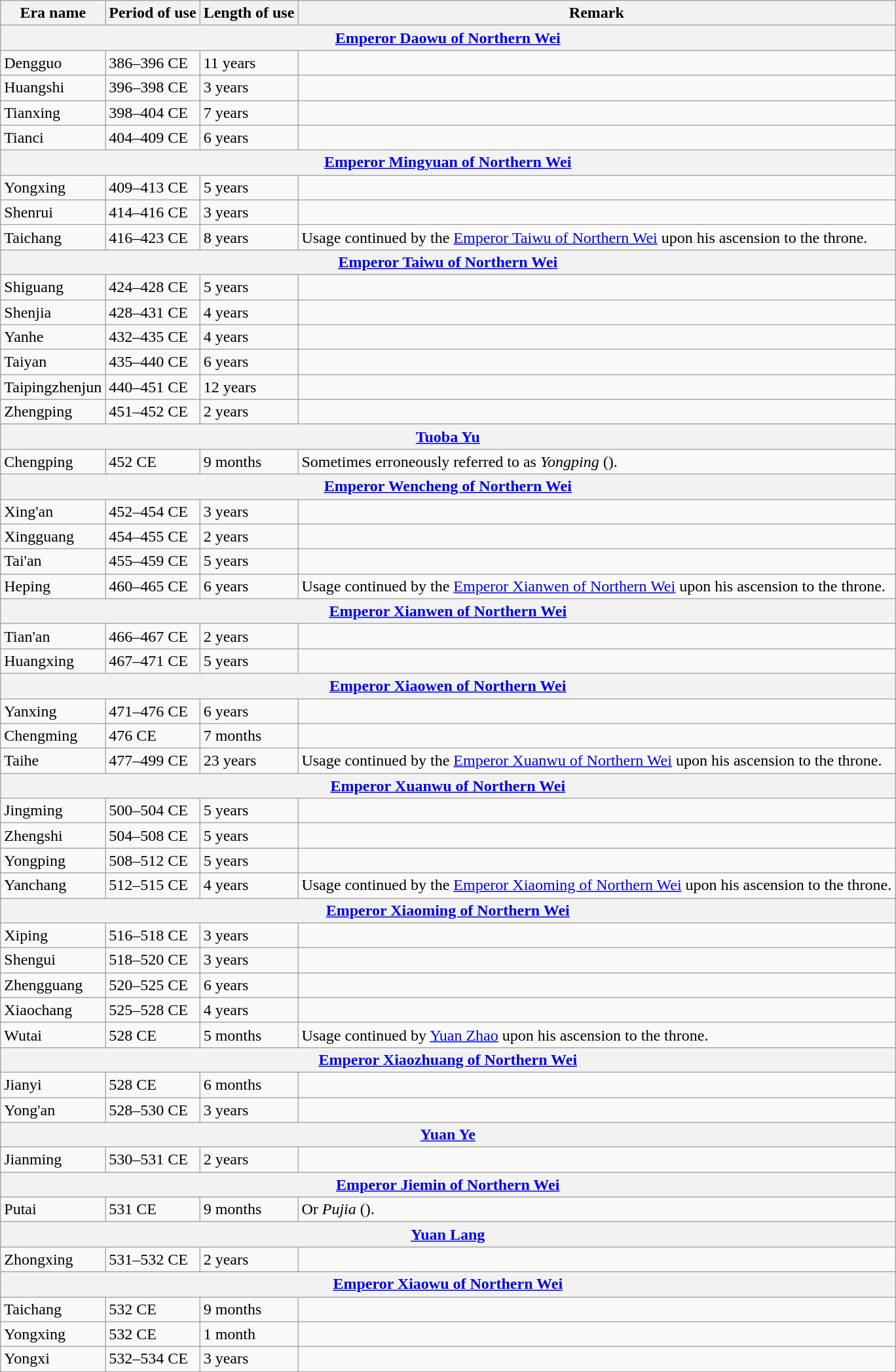<table class="wikitable">
<tr>
<th>Era name</th>
<th>Period of use</th>
<th>Length of use</th>
<th>Remark</th>
</tr>
<tr>
<th colspan="4"><a href='#'>Emperor Daowu of Northern Wei</a><br></th>
</tr>
<tr>
<td>Dengguo<br></td>
<td>386–396 CE</td>
<td>11 years</td>
<td></td>
</tr>
<tr>
<td>Huangshi<br></td>
<td>396–398 CE</td>
<td>3 years</td>
<td></td>
</tr>
<tr>
<td>Tianxing<br></td>
<td>398–404 CE</td>
<td>7 years</td>
<td></td>
</tr>
<tr>
<td>Tianci<br></td>
<td>404–409 CE</td>
<td>6 years</td>
<td></td>
</tr>
<tr>
<th colspan="4"><a href='#'>Emperor Mingyuan of Northern Wei</a><br></th>
</tr>
<tr>
<td>Yongxing<br></td>
<td>409–413 CE</td>
<td>5 years</td>
<td></td>
</tr>
<tr>
<td>Shenrui<br></td>
<td>414–416 CE</td>
<td>3 years</td>
<td></td>
</tr>
<tr>
<td>Taichang<br></td>
<td>416–423 CE</td>
<td>8 years</td>
<td>Usage continued by the <a href='#'>Emperor Taiwu of Northern Wei</a> upon his ascension to the throne.</td>
</tr>
<tr>
<th colspan="4"><a href='#'>Emperor Taiwu of Northern Wei</a><br></th>
</tr>
<tr>
<td>Shiguang<br></td>
<td>424–428 CE</td>
<td>5 years</td>
<td></td>
</tr>
<tr>
<td>Shenjia<br></td>
<td>428–431 CE</td>
<td>4 years</td>
<td></td>
</tr>
<tr>
<td>Yanhe<br></td>
<td>432–435 CE</td>
<td>4 years</td>
<td></td>
</tr>
<tr>
<td>Taiyan<br></td>
<td>435–440 CE</td>
<td>6 years</td>
<td></td>
</tr>
<tr>
<td>Taipingzhenjun<br></td>
<td>440–451 CE</td>
<td>12 years</td>
<td></td>
</tr>
<tr>
<td>Zhengping<br></td>
<td>451–452 CE</td>
<td>2 years</td>
<td></td>
</tr>
<tr>
<th colspan="4"><a href='#'>Tuoba Yu</a><br></th>
</tr>
<tr>
<td>Chengping<br></td>
<td>452 CE</td>
<td>9 months</td>
<td>Sometimes erroneously referred to as <em>Yongping</em> ().</td>
</tr>
<tr>
<th colspan="4"><a href='#'>Emperor Wencheng of Northern Wei</a><br></th>
</tr>
<tr>
<td>Xing'an<br></td>
<td>452–454 CE</td>
<td>3 years</td>
<td></td>
</tr>
<tr>
<td>Xingguang<br></td>
<td>454–455 CE</td>
<td>2 years</td>
<td></td>
</tr>
<tr>
<td>Tai'an<br></td>
<td>455–459 CE</td>
<td>5 years</td>
<td></td>
</tr>
<tr>
<td>Heping<br></td>
<td>460–465 CE</td>
<td>6 years</td>
<td>Usage continued by the <a href='#'>Emperor Xianwen of Northern Wei</a> upon his ascension to the throne.</td>
</tr>
<tr>
<th colspan="4"><a href='#'>Emperor Xianwen of Northern Wei</a><br></th>
</tr>
<tr>
<td>Tian'an<br></td>
<td>466–467 CE</td>
<td>2 years</td>
<td></td>
</tr>
<tr>
<td>Huangxing<br></td>
<td>467–471 CE</td>
<td>5 years</td>
<td></td>
</tr>
<tr>
<th colspan="4"><a href='#'>Emperor Xiaowen of Northern Wei</a><br></th>
</tr>
<tr>
<td>Yanxing<br></td>
<td>471–476 CE</td>
<td>6 years</td>
<td></td>
</tr>
<tr>
<td>Chengming<br></td>
<td>476 CE</td>
<td>7 months</td>
<td></td>
</tr>
<tr>
<td>Taihe<br></td>
<td>477–499 CE</td>
<td>23 years</td>
<td>Usage continued by the <a href='#'>Emperor Xuanwu of Northern Wei</a> upon his ascension to the throne.</td>
</tr>
<tr>
<th colspan="4"><a href='#'>Emperor Xuanwu of Northern Wei</a><br></th>
</tr>
<tr>
<td>Jingming<br></td>
<td>500–504 CE</td>
<td>5 years</td>
<td></td>
</tr>
<tr>
<td>Zhengshi<br></td>
<td>504–508 CE</td>
<td>5 years</td>
<td></td>
</tr>
<tr>
<td>Yongping<br></td>
<td>508–512 CE</td>
<td>5 years</td>
<td></td>
</tr>
<tr>
<td>Yanchang<br></td>
<td>512–515 CE</td>
<td>4 years</td>
<td>Usage continued by the <a href='#'>Emperor Xiaoming of Northern Wei</a> upon his ascension to the throne.</td>
</tr>
<tr>
<th colspan="4"><a href='#'>Emperor Xiaoming of Northern Wei</a><br></th>
</tr>
<tr>
<td>Xiping<br></td>
<td>516–518 CE</td>
<td>3 years</td>
<td></td>
</tr>
<tr>
<td>Shengui<br></td>
<td>518–520 CE</td>
<td>3 years</td>
<td></td>
</tr>
<tr>
<td>Zhengguang<br></td>
<td>520–525 CE</td>
<td>6 years</td>
<td></td>
</tr>
<tr>
<td>Xiaochang<br></td>
<td>525–528 CE</td>
<td>4 years</td>
<td></td>
</tr>
<tr>
<td>Wutai<br></td>
<td>528 CE</td>
<td>5 months</td>
<td>Usage continued by <a href='#'>Yuan Zhao</a> upon his ascension to the throne.</td>
</tr>
<tr>
<th colspan="4"><a href='#'>Emperor Xiaozhuang of Northern Wei</a><br></th>
</tr>
<tr>
<td>Jianyi<br></td>
<td>528 CE</td>
<td>6 months</td>
<td></td>
</tr>
<tr>
<td>Yong'an<br></td>
<td>528–530 CE</td>
<td>3 years</td>
<td></td>
</tr>
<tr>
<th colspan="4"><a href='#'>Yuan Ye</a><br></th>
</tr>
<tr>
<td>Jianming<br></td>
<td>530–531 CE</td>
<td>2 years</td>
<td></td>
</tr>
<tr>
<th colspan="4"><a href='#'>Emperor Jiemin of Northern Wei</a><br></th>
</tr>
<tr>
<td>Putai<br></td>
<td>531 CE</td>
<td>9 months</td>
<td>Or <em>Pujia</em> ().</td>
</tr>
<tr>
<th colspan="4"><a href='#'>Yuan Lang</a><br></th>
</tr>
<tr>
<td>Zhongxing<br></td>
<td>531–532 CE</td>
<td>2 years</td>
<td></td>
</tr>
<tr>
<th colspan="4"><a href='#'>Emperor Xiaowu of Northern Wei</a><br></th>
</tr>
<tr>
<td>Taichang<br></td>
<td>532 CE</td>
<td>9 months</td>
<td></td>
</tr>
<tr>
<td>Yongxing<br></td>
<td>532 CE</td>
<td>1 month</td>
<td></td>
</tr>
<tr>
<td>Yongxi<br></td>
<td>532–534 CE</td>
<td>3 years</td>
<td></td>
</tr>
</table>
